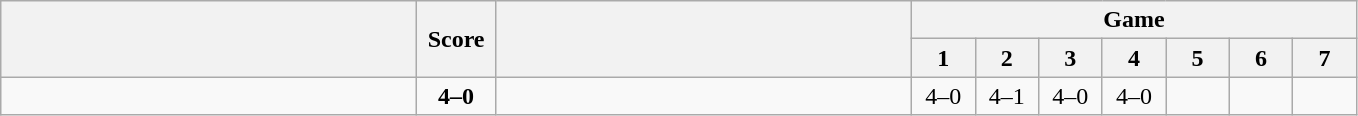<table class="wikitable" style="text-align: center;">
<tr>
<th rowspan=2 align="right" width="270"></th>
<th rowspan=2 width="45">Score</th>
<th rowspan=2 align="left" width="270"></th>
<th colspan=7>Game</th>
</tr>
<tr>
<th width="35">1</th>
<th width="35">2</th>
<th width="35">3</th>
<th width="35">4</th>
<th width="35">5</th>
<th width="35">6</th>
<th width="35">7</th>
</tr>
<tr>
<td align=left><strong></strong></td>
<td align=center><strong>4–0</strong></td>
<td align=left></td>
<td>4–0</td>
<td>4–1</td>
<td>4–0</td>
<td>4–0</td>
<td></td>
<td></td>
<td></td>
</tr>
</table>
